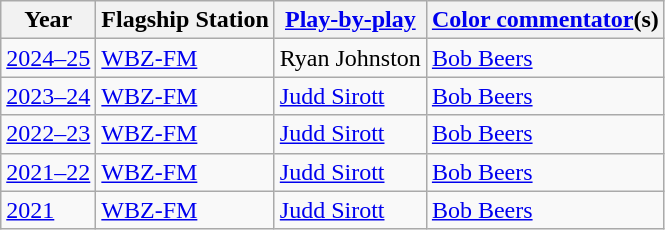<table class="wikitable">
<tr>
<th>Year</th>
<th>Flagship Station</th>
<th><a href='#'>Play-by-play</a></th>
<th><a href='#'>Color commentator</a>(s)</th>
</tr>
<tr>
<td><a href='#'>2024–25</a></td>
<td><a href='#'>WBZ-FM</a></td>
<td>Ryan Johnston</td>
<td><a href='#'>Bob Beers</a></td>
</tr>
<tr>
<td><a href='#'>2023–24</a></td>
<td><a href='#'>WBZ-FM</a></td>
<td><a href='#'>Judd Sirott</a></td>
<td><a href='#'>Bob Beers</a></td>
</tr>
<tr>
<td><a href='#'>2022–23</a></td>
<td><a href='#'>WBZ-FM</a></td>
<td><a href='#'>Judd Sirott</a></td>
<td><a href='#'>Bob Beers</a></td>
</tr>
<tr>
<td><a href='#'>2021–22</a></td>
<td><a href='#'>WBZ-FM</a></td>
<td><a href='#'>Judd Sirott</a></td>
<td><a href='#'>Bob Beers</a></td>
</tr>
<tr>
<td><a href='#'>2021</a></td>
<td><a href='#'>WBZ-FM</a></td>
<td><a href='#'>Judd Sirott</a></td>
<td><a href='#'>Bob Beers</a></td>
</tr>
</table>
